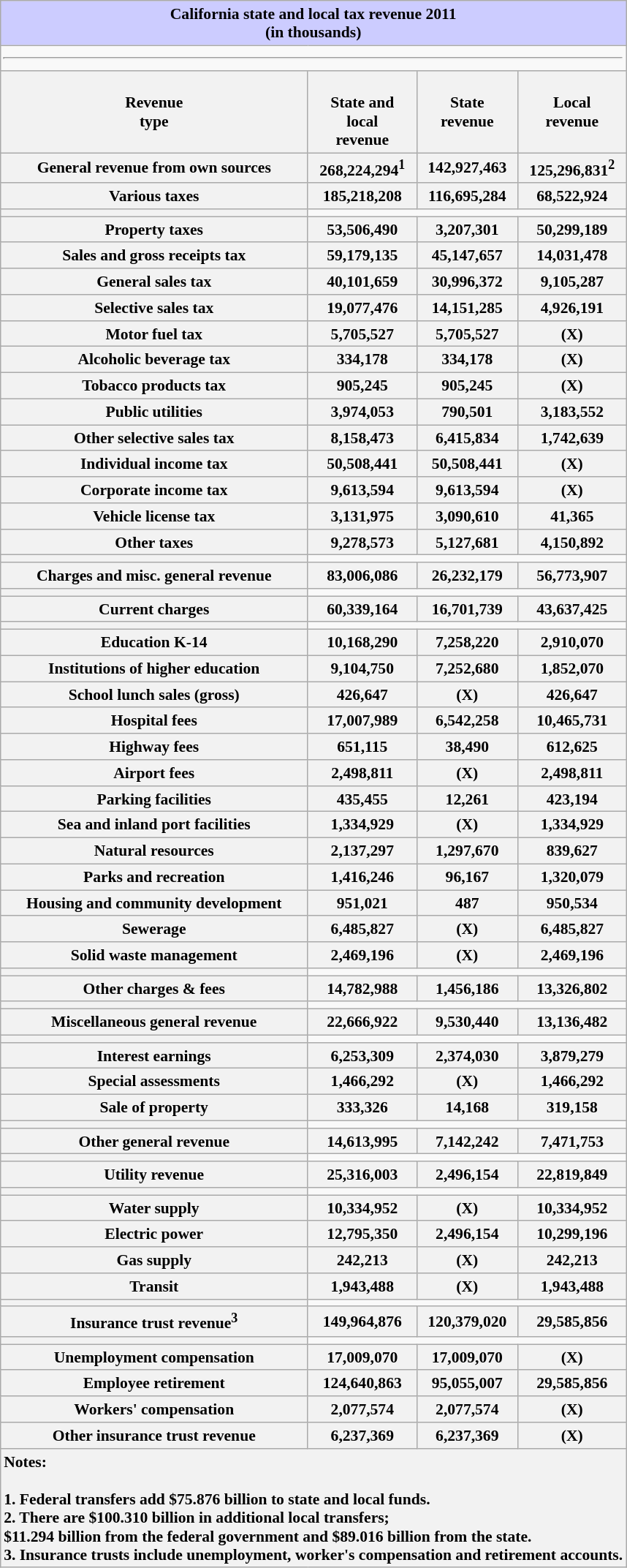<table class="wikitable collapsible" cellpadding="1" cellspacing="1" style="float:right; margin:0 0 1em 1em; font-size:90%;">
<tr>
<th colspan="4"  style="background:#ccf; text-align:center;">California state and local tax revenue 2011<br> (in thousands)</th>
</tr>
<tr>
<td colspan=4><hr></td>
</tr>
<tr>
<th align="right">Revenue<br>type</th>
<th><br>State and<br>local<br>revenue</th>
<th>State<br>revenue</th>
<th>Local<br>revenue</th>
</tr>
<tr>
<th align=right>General revenue from own sources</th>
<th>268,224,294<sup>1</sup></th>
<th>142,927,463</th>
<th>125,296,831<sup>2</sup></th>
</tr>
<tr>
<th align=right>Various taxes</th>
<th>185,218,208</th>
<th>116,695,284</th>
<th>68,522,924</th>
</tr>
<tr>
<th align=right></th>
</tr>
<tr>
<th align=right>Property taxes</th>
<th>53,506,490</th>
<th>3,207,301</th>
<th>50,299,189</th>
</tr>
<tr>
<th align=right>Sales and gross receipts tax</th>
<th>59,179,135</th>
<th>45,147,657</th>
<th>14,031,478</th>
</tr>
<tr>
<th align=right>General sales tax</th>
<th>40,101,659</th>
<th>30,996,372</th>
<th>9,105,287</th>
</tr>
<tr>
<th align=right>Selective sales tax</th>
<th>19,077,476</th>
<th>14,151,285</th>
<th>4,926,191</th>
</tr>
<tr>
<th align=right>Motor fuel tax</th>
<th>5,705,527</th>
<th>5,705,527</th>
<th>(X)</th>
</tr>
<tr>
<th align=right>Alcoholic beverage tax</th>
<th>334,178</th>
<th>334,178</th>
<th>(X)</th>
</tr>
<tr>
<th align=right>Tobacco products tax</th>
<th>905,245</th>
<th>905,245</th>
<th>(X)</th>
</tr>
<tr>
<th align=right>Public utilities</th>
<th>3,974,053</th>
<th>790,501</th>
<th>3,183,552</th>
</tr>
<tr>
<th align=right>Other selective sales tax</th>
<th>8,158,473</th>
<th>6,415,834</th>
<th>1,742,639</th>
</tr>
<tr>
<th align=right>Individual income tax</th>
<th>50,508,441</th>
<th>50,508,441</th>
<th>(X)</th>
</tr>
<tr>
<th align=right>Corporate income tax</th>
<th>9,613,594</th>
<th>9,613,594</th>
<th>(X)</th>
</tr>
<tr>
<th align=right>Vehicle license tax</th>
<th>3,131,975</th>
<th>3,090,610</th>
<th>41,365</th>
</tr>
<tr>
<th align=right>Other taxes</th>
<th>9,278,573</th>
<th>5,127,681</th>
<th>4,150,892</th>
</tr>
<tr>
<th align=right></th>
</tr>
<tr>
<th align=right>Charges and misc. general revenue</th>
<th>83,006,086</th>
<th>26,232,179</th>
<th>56,773,907</th>
</tr>
<tr>
<th align=right></th>
</tr>
<tr>
<th align=right>Current charges</th>
<th>60,339,164</th>
<th>16,701,739</th>
<th>43,637,425</th>
</tr>
<tr>
<th align=right></th>
</tr>
<tr>
<th align=right>Education K-14</th>
<th>10,168,290</th>
<th>7,258,220</th>
<th>2,910,070</th>
</tr>
<tr>
<th align=right>Institutions of higher education</th>
<th>9,104,750</th>
<th>7,252,680</th>
<th>1,852,070</th>
</tr>
<tr>
<th align=right>School lunch sales (gross)</th>
<th>426,647</th>
<th>(X)</th>
<th>426,647</th>
</tr>
<tr>
<th align=right>Hospital fees</th>
<th>17,007,989</th>
<th>6,542,258</th>
<th>10,465,731</th>
</tr>
<tr>
<th align=right>Highway fees</th>
<th>651,115</th>
<th>38,490</th>
<th>612,625</th>
</tr>
<tr>
<th align=right>Airport fees</th>
<th>2,498,811</th>
<th>(X)</th>
<th>2,498,811</th>
</tr>
<tr>
<th align=right>Parking facilities</th>
<th>435,455</th>
<th>12,261</th>
<th>423,194</th>
</tr>
<tr>
<th align=right>Sea and inland port facilities</th>
<th>1,334,929</th>
<th>(X)</th>
<th>1,334,929</th>
</tr>
<tr>
<th align=right>Natural resources</th>
<th>2,137,297</th>
<th>1,297,670</th>
<th>839,627</th>
</tr>
<tr>
<th align=right>Parks and recreation</th>
<th>1,416,246</th>
<th>96,167</th>
<th>1,320,079</th>
</tr>
<tr>
<th align=right>Housing and community development</th>
<th>951,021</th>
<th>487</th>
<th>950,534</th>
</tr>
<tr>
<th align=right>Sewerage</th>
<th>6,485,827</th>
<th>(X)</th>
<th>6,485,827</th>
</tr>
<tr>
<th align=right>Solid waste management</th>
<th>2,469,196</th>
<th>(X)</th>
<th>2,469,196</th>
</tr>
<tr>
<th align=right></th>
</tr>
<tr>
<th align=right>Other charges & fees</th>
<th>14,782,988</th>
<th>1,456,186</th>
<th>13,326,802</th>
</tr>
<tr>
<th align=right></th>
</tr>
<tr>
<th align=right>Miscellaneous general revenue</th>
<th>22,666,922</th>
<th>9,530,440</th>
<th>13,136,482</th>
</tr>
<tr>
<th align=right></th>
</tr>
<tr>
<th align=right>Interest earnings</th>
<th>6,253,309</th>
<th>2,374,030</th>
<th>3,879,279</th>
</tr>
<tr>
<th align=right>Special assessments</th>
<th>1,466,292</th>
<th>(X)</th>
<th>1,466,292</th>
</tr>
<tr>
<th align=right>Sale of property</th>
<th>333,326</th>
<th>14,168</th>
<th>319,158</th>
</tr>
<tr>
<th align=right></th>
</tr>
<tr>
<th align=right>Other general revenue</th>
<th>14,613,995</th>
<th>7,142,242</th>
<th>7,471,753</th>
</tr>
<tr>
<th align=right></th>
</tr>
<tr>
<th align=right>Utility revenue</th>
<th>25,316,003</th>
<th>2,496,154</th>
<th>22,819,849</th>
</tr>
<tr>
<th align=right></th>
</tr>
<tr>
<th align=right>Water supply</th>
<th>10,334,952</th>
<th>(X)</th>
<th>10,334,952</th>
</tr>
<tr>
<th align=right>Electric power</th>
<th>12,795,350</th>
<th>2,496,154</th>
<th>10,299,196</th>
</tr>
<tr>
<th align=right>Gas supply</th>
<th>242,213</th>
<th>(X)</th>
<th>242,213</th>
</tr>
<tr>
<th align=right>Transit</th>
<th>1,943,488</th>
<th>(X)</th>
<th>1,943,488</th>
</tr>
<tr>
<th align=right></th>
</tr>
<tr>
<th align=right>Insurance trust revenue<sup>3</sup></th>
<th>149,964,876</th>
<th>120,379,020</th>
<th>29,585,856</th>
</tr>
<tr>
<th align=right></th>
</tr>
<tr>
<th align=right>Unemployment compensation</th>
<th>17,009,070</th>
<th>17,009,070</th>
<th>(X)</th>
</tr>
<tr>
<th align=right>Employee retirement</th>
<th>124,640,863</th>
<th>95,055,007</th>
<th>29,585,856</th>
</tr>
<tr>
<th align=right>Workers' compensation</th>
<th>2,077,574</th>
<th>2,077,574</th>
<th>(X)</th>
</tr>
<tr>
<th align=right>Other insurance trust revenue</th>
<th>6,237,369</th>
<th>6,237,369</th>
<th>(X)</th>
</tr>
<tr>
<th colspan="4" style="text-align:left;" font-size: 90%>Notes:<br><br>1. Federal transfers add $75.876 billion to state and local funds.
<br>2. There are $100.310 billion in additional local transfers;<br>$11.294 billion from the federal government and $89.016 billion from the state.<br>3. Insurance trusts include unemployment, worker's compensation and retirement accounts.</th>
</tr>
</table>
